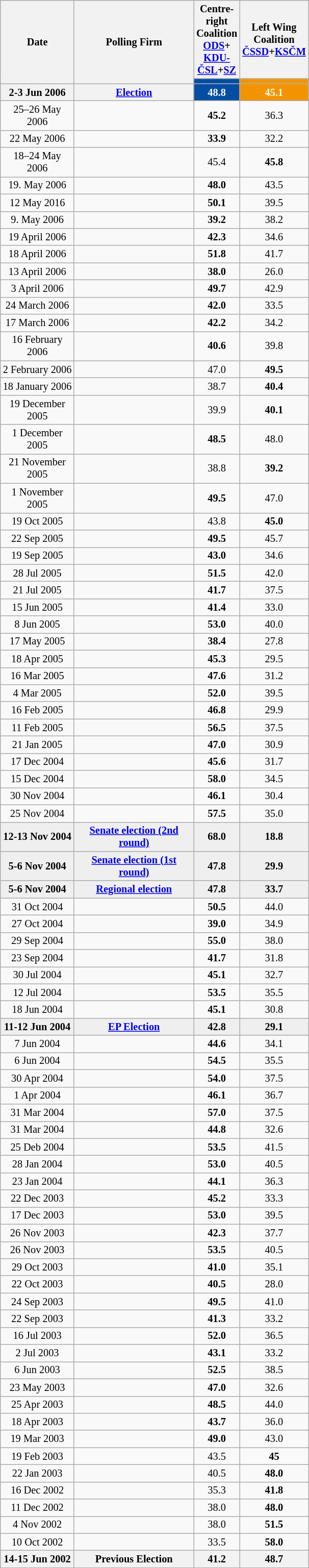<table class="wikitable" style="text-align:center; font-size:85%; line-height:16px;">
<tr style="height:42px;">
<th style="width:90px;" rowspan="2">Date</th>
<th style="width:150px;" rowspan="2">Polling Firm</th>
<th>Centre-right Coalition <a href='#'><span>ODS</span></a>+ <a href='#'><span>KDU-ČSL</span></a>+<a href='#'><span>SZ</span></a></th>
<th>Left Wing Coalition <a href='#'><span>ČSSD</span></a>+<a href='#'><span>KSČM</span></a></th>
</tr>
<tr>
<th style="color:inherit;background:#034EA2; width:40px;"></th>
<th style="color:inherit;background:#F29400; width:40px;"></th>
</tr>
<tr>
<th><strong>2-3 Jun 2006</strong></th>
<th><strong><a href='#'>Election</a></strong></th>
<th style="background:#034EA2; width:40px;color:white;"><strong>48.8</strong></th>
<th style="background:#F29400; width:40px;color:white;">45.1</th>
</tr>
<tr>
<td>25–26 May 2006</td>
<td></td>
<td><strong>45.2</strong></td>
<td>36.3</td>
</tr>
<tr>
<td>22 May 2006</td>
<td></td>
<td><strong>33.9</strong></td>
<td>32.2</td>
</tr>
<tr>
<td>18–24 May 2006</td>
<td></td>
<td>45.4</td>
<td><strong>45.8</strong></td>
</tr>
<tr>
<td>19. May 2006</td>
<td></td>
<td><strong>48.0</strong></td>
<td>43.5</td>
</tr>
<tr>
<td>12 May 2016</td>
<td></td>
<td><strong>50.1</strong></td>
<td>39.5</td>
</tr>
<tr>
<td>9. May 2006</td>
<td></td>
<td><strong>39.2</strong></td>
<td>38.2</td>
</tr>
<tr>
<td>19 April 2006</td>
<td></td>
<td><strong>42.3</strong></td>
<td>34.6</td>
</tr>
<tr>
<td>18 April 2006</td>
<td></td>
<td><strong>51.8</strong></td>
<td>41.7</td>
</tr>
<tr>
<td>13 April 2006</td>
<td></td>
<td><strong>38.0</strong></td>
<td>26.0</td>
</tr>
<tr>
<td>3 April 2006</td>
<td></td>
<td><strong>49.7</strong></td>
<td>42.9</td>
</tr>
<tr>
<td>24 March 2006</td>
<td></td>
<td><strong>42.0</strong></td>
<td>33.5</td>
</tr>
<tr>
<td>17 March 2006</td>
<td></td>
<td><strong>42.2</strong></td>
<td>34.2</td>
</tr>
<tr>
<td>16 February 2006</td>
<td></td>
<td><strong>40.6</strong></td>
<td>39.8</td>
</tr>
<tr>
<td>2 February 2006</td>
<td></td>
<td>47.0</td>
<td><strong>49.5</strong></td>
</tr>
<tr>
<td>18 January 2006</td>
<td></td>
<td>38.7</td>
<td><strong>40.4</strong></td>
</tr>
<tr>
<td>19 December 2005</td>
<td></td>
<td>39.9</td>
<td><strong>40.1</strong></td>
</tr>
<tr>
<td>1 December 2005</td>
<td></td>
<td><strong>48.5</strong></td>
<td>48.0</td>
</tr>
<tr>
<td>21 November 2005</td>
<td></td>
<td>38.8</td>
<td><strong>39.2</strong></td>
</tr>
<tr>
<td>1 November 2005</td>
<td></td>
<td><strong>49.5</strong></td>
<td>47.0</td>
</tr>
<tr>
<td>19 Oct 2005</td>
<td></td>
<td>43.8</td>
<td><strong>45.0</strong></td>
</tr>
<tr>
<td>22 Sep 2005</td>
<td></td>
<td><strong>49.5</strong></td>
<td>45.7</td>
</tr>
<tr>
<td>19 Sep 2005</td>
<td></td>
<td><strong>43.0</strong></td>
<td>34.6</td>
</tr>
<tr>
<td>28 Jul 2005</td>
<td></td>
<td><strong>51.5</strong></td>
<td>42.0</td>
</tr>
<tr>
<td>21 Jul 2005</td>
<td></td>
<td><strong>41.7</strong></td>
<td>37.5</td>
</tr>
<tr>
<td>15 Jun 2005</td>
<td></td>
<td><strong>41.4</strong></td>
<td>33.0</td>
</tr>
<tr>
<td>8 Jun 2005</td>
<td></td>
<td><strong>53.0</strong></td>
<td>40.0</td>
</tr>
<tr>
<td>17 May 2005</td>
<td></td>
<td><strong>38.4</strong></td>
<td>27.8</td>
</tr>
<tr>
<td>18 Apr 2005</td>
<td></td>
<td><strong>45.3</strong></td>
<td>29.5</td>
</tr>
<tr>
<td>16 Mar 2005</td>
<td></td>
<td><strong>47.6</strong></td>
<td>31.2</td>
</tr>
<tr>
<td>4 Mar 2005</td>
<td></td>
<td><strong>52.0</strong></td>
<td>39.5</td>
</tr>
<tr>
<td>16 Feb 2005</td>
<td></td>
<td><strong>46.8</strong></td>
<td>29.9</td>
</tr>
<tr>
<td>11 Feb 2005</td>
<td></td>
<td><strong>56.5</strong></td>
<td>37.5</td>
</tr>
<tr>
<td>21 Jan 2005</td>
<td></td>
<td><strong>47.0</strong></td>
<td>30.9</td>
</tr>
<tr>
<td>17 Dec 2004</td>
<td></td>
<td><strong>45.6</strong></td>
<td>31.7</td>
</tr>
<tr>
<td>15 Dec 2004</td>
<td></td>
<td><strong>58.0</strong></td>
<td>34.5</td>
</tr>
<tr>
<td>30 Nov 2004</td>
<td></td>
<td><strong>46.1</strong></td>
<td>30.4</td>
</tr>
<tr>
<td>25 Nov 2004</td>
<td></td>
<td><strong>57.5</strong></td>
<td>35.0</td>
</tr>
<tr style="background:#EFEFEF; font-weight:bold;">
<td>12-13 Nov 2004</td>
<td><a href='#'>Senate election (2nd round)</a></td>
<td><strong>68.0</strong></td>
<td>18.8</td>
</tr>
<tr style="background:#EFEFEF; font-weight:bold;">
<td>5-6 Nov 2004</td>
<td><a href='#'>Senate election (1st round)</a></td>
<td><strong>47.8</strong></td>
<td>29.9</td>
</tr>
<tr style="background:#EFEFEF; font-weight:bold;">
<td>5-6 Nov 2004</td>
<td><a href='#'>Regional election</a></td>
<td><strong>47.8</strong></td>
<td>33.7</td>
</tr>
<tr>
<td>31 Oct 2004</td>
<td></td>
<td><strong>50.5</strong></td>
<td>44.0</td>
</tr>
<tr>
<td>27 Oct 2004</td>
<td></td>
<td><strong>39.0</strong></td>
<td>34.9</td>
</tr>
<tr>
<td>29 Sep 2004</td>
<td></td>
<td><strong>55.0</strong></td>
<td>38.0</td>
</tr>
<tr>
<td>23 Sep 2004</td>
<td></td>
<td><strong>41.7</strong></td>
<td>31.8</td>
</tr>
<tr>
<td>30 Jul 2004</td>
<td></td>
<td><strong>45.1</strong></td>
<td>32.7</td>
</tr>
<tr>
<td>12 Jul 2004</td>
<td></td>
<td><strong>53.5</strong></td>
<td>35.5</td>
</tr>
<tr>
<td>18 Jun 2004</td>
<td></td>
<td><strong>45.1</strong></td>
<td>30.8</td>
</tr>
<tr style="background:#EFEFEF; font-weight:bold;">
<td>11-12 Jun 2004</td>
<td><a href='#'>EP Election</a></td>
<td><strong>42.8</strong></td>
<td>29.1</td>
</tr>
<tr>
<td>7 Jun 2004</td>
<td></td>
<td><strong>44.6</strong></td>
<td>34.1</td>
</tr>
<tr>
<td>6 Jun 2004</td>
<td></td>
<td><strong>54.5</strong></td>
<td>35.5</td>
</tr>
<tr>
<td>30 Apr 2004</td>
<td></td>
<td><strong>54.0</strong></td>
<td>37.5</td>
</tr>
<tr>
<td>1 Apr 2004</td>
<td></td>
<td><strong>46.1</strong></td>
<td>36.7</td>
</tr>
<tr>
<td>31 Mar 2004</td>
<td></td>
<td><strong>57.0</strong></td>
<td>37.5</td>
</tr>
<tr>
<td>31 Mar 2004</td>
<td></td>
<td><strong>44.8</strong></td>
<td>32.6</td>
</tr>
<tr>
<td>25 Deb 2004</td>
<td></td>
<td><strong>53.5</strong></td>
<td>41.5</td>
</tr>
<tr>
<td>28 Jan 2004</td>
<td></td>
<td><strong>53.0</strong></td>
<td>40.5</td>
</tr>
<tr>
<td>23 Jan 2004</td>
<td></td>
<td><strong>44.1</strong></td>
<td>36.3</td>
</tr>
<tr>
<td>22 Dec 2003</td>
<td></td>
<td><strong>45.2</strong></td>
<td>33.3</td>
</tr>
<tr>
<td>17 Dec 2003</td>
<td></td>
<td><strong>53.0</strong></td>
<td>39.5</td>
</tr>
<tr>
<td>26 Nov 2003</td>
<td></td>
<td><strong>42.3</strong></td>
<td>37.7</td>
</tr>
<tr>
<td>26 Nov 2003</td>
<td></td>
<td><strong>53.5</strong></td>
<td>40.5</td>
</tr>
<tr>
<td>29 Oct 2003</td>
<td></td>
<td><strong>41.0</strong></td>
<td>35.1</td>
</tr>
<tr>
<td>22 Oct 2003</td>
<td></td>
<td><strong>40.5</strong></td>
<td>28.0</td>
</tr>
<tr>
<td>24 Sep 2003</td>
<td></td>
<td><strong>49.5</strong></td>
<td>41.0</td>
</tr>
<tr>
<td>22 Sep 2003</td>
<td></td>
<td><strong>41.3</strong></td>
<td>33.2</td>
</tr>
<tr>
<td>16 Jul 2003</td>
<td></td>
<td><strong>52.0</strong></td>
<td>36.5</td>
</tr>
<tr>
<td>2 Jul 2003</td>
<td></td>
<td><strong>43.1</strong></td>
<td>33.2</td>
</tr>
<tr>
<td>6 Jun 2003</td>
<td></td>
<td><strong>52.5</strong></td>
<td>38.5</td>
</tr>
<tr>
<td>23 May 2003</td>
<td></td>
<td><strong>47.0</strong></td>
<td>32.6</td>
</tr>
<tr>
<td>25 Apr 2003</td>
<td></td>
<td><strong>48.5</strong></td>
<td>44.0</td>
</tr>
<tr>
<td>18 Apr 2003</td>
<td></td>
<td><strong>43.7</strong></td>
<td>36.0</td>
</tr>
<tr>
<td>19 Mar 2003</td>
<td></td>
<td><strong>49.0</strong></td>
<td>43.0</td>
</tr>
<tr>
<td>19 Feb 2003</td>
<td></td>
<td>43.5</td>
<td><strong>45</strong></td>
</tr>
<tr>
<td>22 Jan 2003</td>
<td></td>
<td>40.5</td>
<td><strong>48.0</strong></td>
</tr>
<tr>
<td>16 Dec 2002</td>
<td></td>
<td>35.3</td>
<td><strong>41.8</strong></td>
</tr>
<tr>
<td>11 Dec 2002</td>
<td></td>
<td>38.0</td>
<td><strong>48.0</strong></td>
</tr>
<tr>
<td>4 Nov 2002</td>
<td></td>
<td>38.0</td>
<td><strong>51.5</strong></td>
</tr>
<tr>
<td>10 Oct 2002</td>
<td></td>
<td>33.5</td>
<td><strong>58.0</strong></td>
</tr>
<tr>
<th>14-15 Jun 2002</th>
<th>Previous Election</th>
<th>41.2</th>
<th>48.7</th>
</tr>
<tr>
</tr>
</table>
